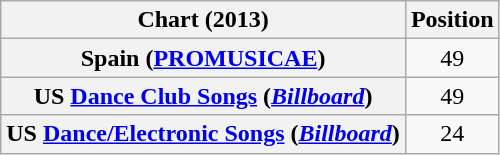<table class="wikitable sortable plainrowheaders">
<tr>
<th>Chart (2013)</th>
<th>Position</th>
</tr>
<tr>
<th scope="row">Spain (<a href='#'>PROMUSICAE</a>)</th>
<td style="text-align:center;">49</td>
</tr>
<tr>
<th scope="row">US <a href='#'>Dance Club Songs</a> (<em><a href='#'>Billboard</a></em>)</th>
<td style="text-align:center;">49</td>
</tr>
<tr>
<th scope="row">US <a href='#'>Dance/Electronic Songs</a> (<em><a href='#'>Billboard</a></em>)</th>
<td style="text-align:center;">24</td>
</tr>
</table>
